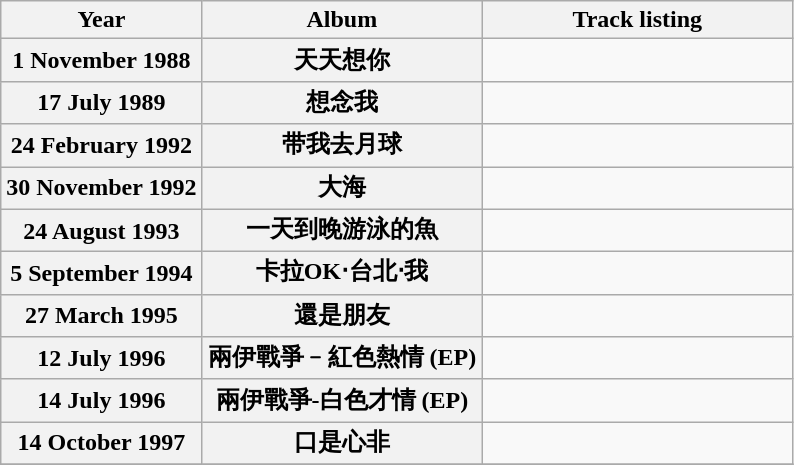<table class="wikitable">
<tr>
<th>Year</th>
<th>Album</th>
<th style="width:200px;">Track listing</th>
</tr>
<tr>
<th>1 November 1988</th>
<th>天天想你</th>
<td align="center"></td>
</tr>
<tr>
<th>17 July 1989</th>
<th>想念我</th>
<td align="center"></td>
</tr>
<tr>
<th>24 February 1992</th>
<th>带我去月球</th>
<td align="center"></td>
</tr>
<tr>
<th>30 November 1992</th>
<th>大海</th>
<td align="center"></td>
</tr>
<tr>
<th>24 August 1993</th>
<th>一天到晚游泳的魚</th>
<td align="center"></td>
</tr>
<tr>
<th>5 September 1994</th>
<th>卡拉OK‧台北‧我</th>
<td align="center"></td>
</tr>
<tr>
<th>27 March 1995</th>
<th>還是朋友</th>
<td align="center"></td>
</tr>
<tr>
<th>12 July 1996</th>
<th>兩伊戰爭﹣紅色熱情 (EP)</th>
<td align="center"></td>
</tr>
<tr>
<th>14 July 1996</th>
<th>兩伊戰爭-白色才情 (EP)</th>
<td align="center"></td>
</tr>
<tr>
<th>14 October 1997</th>
<th>口是心非</th>
<td align="center"></td>
</tr>
<tr>
</tr>
</table>
